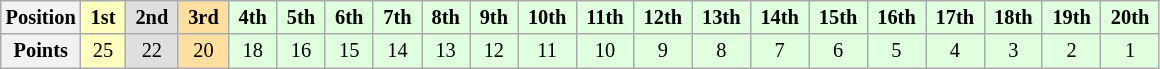<table class="wikitable" style="font-size:85%; text-align:center">
<tr>
<th>Position</th>
<td style="background:#ffffbf;"> <strong>1st</strong> </td>
<td style="background:#dfdfdf;"> <strong>2nd</strong> </td>
<td style="background:#ffdf9f;"> <strong>3rd</strong> </td>
<td style="background:#dfffdf;"> <strong>4th</strong> </td>
<td style="background:#dfffdf;"> <strong>5th</strong> </td>
<td style="background:#dfffdf;"> <strong>6th</strong> </td>
<td style="background:#dfffdf;"> <strong>7th</strong> </td>
<td style="background:#dfffdf;"> <strong>8th</strong> </td>
<td style="background:#dfffdf;"> <strong>9th</strong> </td>
<td style="background:#dfffdf;"> <strong>10th</strong> </td>
<td style="background:#dfffdf;"> <strong>11th</strong> </td>
<td style="background:#dfffdf;"> <strong>12th</strong> </td>
<td style="background:#dfffdf;"> <strong>13th</strong> </td>
<td style="background:#dfffdf;"> <strong>14th</strong> </td>
<td style="background:#dfffdf;"> <strong>15th</strong> </td>
<td style="background:#dfffdf;"> <strong>16th</strong> </td>
<td style="background:#dfffdf;"> <strong>17th</strong> </td>
<td style="background:#dfffdf;"> <strong>18th</strong> </td>
<td style="background:#dfffdf;"> <strong>19th</strong> </td>
<td style="background:#dfffdf;"> <strong>20th</strong> </td>
</tr>
<tr>
<th>Points</th>
<td style="background:#ffffbf;">25</td>
<td style="background:#dfdfdf;">22</td>
<td style="background:#ffdf9f;">20</td>
<td style="background:#dfffdf;">18</td>
<td style="background:#dfffdf;">16</td>
<td style="background:#dfffdf;">15</td>
<td style="background:#dfffdf;">14</td>
<td style="background:#dfffdf;">13</td>
<td style="background:#dfffdf;">12</td>
<td style="background:#dfffdf;">11</td>
<td style="background:#dfffdf;">10</td>
<td style="background:#dfffdf;">9</td>
<td style="background:#dfffdf;">8</td>
<td style="background:#dfffdf;">7</td>
<td style="background:#dfffdf;">6</td>
<td style="background:#dfffdf;">5</td>
<td style="background:#dfffdf;">4</td>
<td style="background:#dfffdf;">3</td>
<td style="background:#dfffdf;">2</td>
<td style="background:#dfffdf;">1</td>
</tr>
</table>
